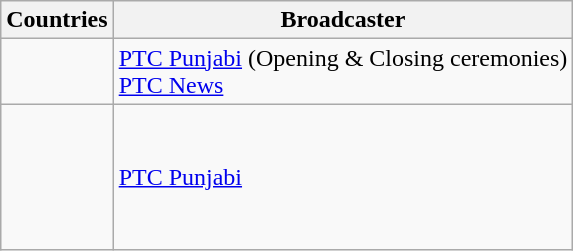<table class="wikitable">
<tr>
<th>Countries</th>
<th>Broadcaster</th>
</tr>
<tr>
<td></td>
<td><a href='#'>PTC Punjabi</a> (Opening & Closing ceremonies)<br><a href='#'>PTC News</a></td>
</tr>
<tr>
<td><br><br><br><br><br></td>
<td><a href='#'>PTC Punjabi</a></td>
</tr>
</table>
